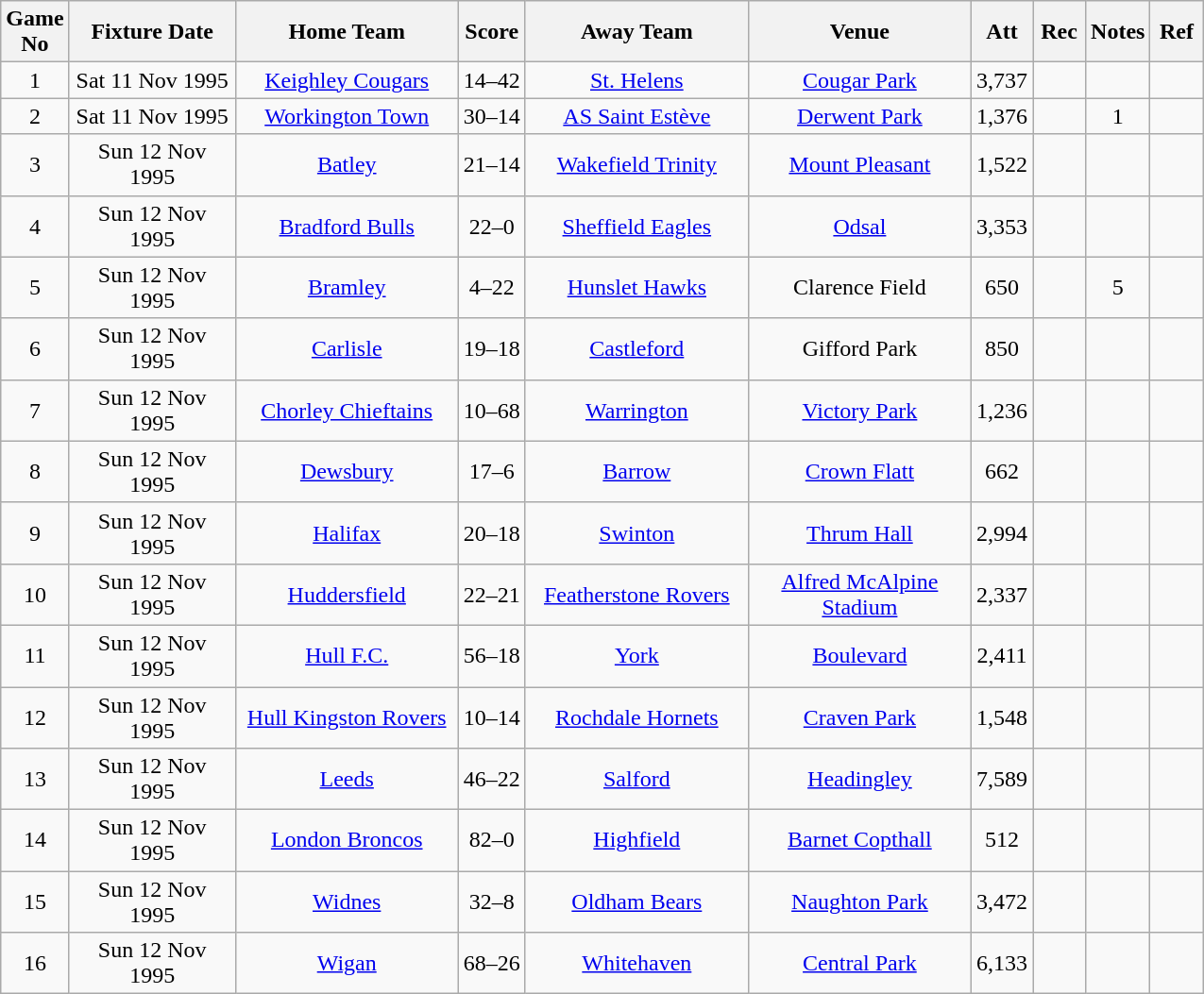<table class="wikitable" style="text-align:center;">
<tr>
<th width=10 abbr="No">Game No</th>
<th width=110 abbr="Date">Fixture Date</th>
<th width=150 abbr="Home Team">Home Team</th>
<th width=40 abbr="Score">Score</th>
<th width=150 abbr="Away Team">Away Team</th>
<th width=150 abbr="Venue">Venue</th>
<th width=30 abbr="Att">Att</th>
<th width=30 abbr="Rec">Rec</th>
<th width=20 abbr="Notes">Notes</th>
<th width=30 abbr="Ref">Ref</th>
</tr>
<tr>
<td>1</td>
<td>Sat 11 Nov 1995</td>
<td><a href='#'>Keighley Cougars</a></td>
<td>14–42</td>
<td><a href='#'>St. Helens</a></td>
<td><a href='#'>Cougar Park</a></td>
<td>3,737</td>
<td></td>
<td></td>
<td></td>
</tr>
<tr>
<td>2</td>
<td>Sat 11 Nov 1995</td>
<td><a href='#'>Workington Town</a></td>
<td>30–14</td>
<td><a href='#'>AS Saint Estève</a></td>
<td><a href='#'>Derwent Park</a></td>
<td>1,376</td>
<td></td>
<td>1</td>
<td></td>
</tr>
<tr>
<td>3</td>
<td>Sun 12 Nov 1995</td>
<td><a href='#'>Batley</a></td>
<td>21–14</td>
<td><a href='#'>Wakefield Trinity</a></td>
<td><a href='#'>Mount Pleasant</a></td>
<td>1,522</td>
<td></td>
<td></td>
<td></td>
</tr>
<tr>
<td>4</td>
<td>Sun 12 Nov 1995</td>
<td><a href='#'>Bradford Bulls</a></td>
<td>22–0</td>
<td><a href='#'>Sheffield Eagles</a></td>
<td><a href='#'>Odsal</a></td>
<td>3,353</td>
<td></td>
<td></td>
<td></td>
</tr>
<tr>
<td>5</td>
<td>Sun 12 Nov 1995</td>
<td><a href='#'>Bramley</a></td>
<td>4–22</td>
<td><a href='#'>Hunslet Hawks</a></td>
<td>Clarence Field</td>
<td>650</td>
<td></td>
<td>5</td>
<td></td>
</tr>
<tr>
<td>6</td>
<td>Sun 12 Nov 1995</td>
<td><a href='#'>Carlisle</a></td>
<td>19–18</td>
<td><a href='#'>Castleford</a></td>
<td>Gifford Park</td>
<td>850</td>
<td></td>
<td></td>
<td></td>
</tr>
<tr>
<td>7</td>
<td>Sun 12 Nov 1995</td>
<td><a href='#'>Chorley Chieftains</a></td>
<td>10–68</td>
<td><a href='#'>Warrington</a></td>
<td><a href='#'>Victory Park</a></td>
<td>1,236</td>
<td></td>
<td></td>
<td></td>
</tr>
<tr>
<td>8</td>
<td>Sun 12 Nov 1995</td>
<td><a href='#'>Dewsbury</a></td>
<td>17–6</td>
<td><a href='#'>Barrow</a></td>
<td><a href='#'>Crown Flatt</a></td>
<td>662</td>
<td></td>
<td></td>
<td></td>
</tr>
<tr>
<td>9</td>
<td>Sun 12 Nov 1995</td>
<td><a href='#'>Halifax</a></td>
<td>20–18</td>
<td><a href='#'>Swinton</a></td>
<td><a href='#'>Thrum Hall</a></td>
<td>2,994</td>
<td></td>
<td></td>
<td></td>
</tr>
<tr>
<td>10</td>
<td>Sun 12 Nov 1995</td>
<td><a href='#'>Huddersfield</a></td>
<td>22–21</td>
<td><a href='#'>Featherstone Rovers</a></td>
<td><a href='#'>Alfred McAlpine Stadium</a></td>
<td>2,337</td>
<td></td>
<td></td>
<td></td>
</tr>
<tr>
<td>11</td>
<td>Sun 12 Nov 1995</td>
<td><a href='#'>Hull F.C.</a></td>
<td>56–18</td>
<td><a href='#'>York</a></td>
<td><a href='#'>Boulevard</a></td>
<td>2,411</td>
<td></td>
<td></td>
<td></td>
</tr>
<tr>
<td>12</td>
<td>Sun 12 Nov 1995</td>
<td><a href='#'>Hull Kingston Rovers</a></td>
<td>10–14</td>
<td><a href='#'>Rochdale Hornets</a></td>
<td><a href='#'>Craven Park</a></td>
<td>1,548</td>
<td></td>
<td></td>
<td></td>
</tr>
<tr>
<td>13</td>
<td>Sun 12 Nov 1995</td>
<td><a href='#'>Leeds</a></td>
<td>46–22</td>
<td><a href='#'>Salford</a></td>
<td><a href='#'>Headingley</a></td>
<td>7,589</td>
<td></td>
<td></td>
<td></td>
</tr>
<tr>
<td>14</td>
<td>Sun 12 Nov 1995</td>
<td><a href='#'>London Broncos</a></td>
<td>82–0</td>
<td><a href='#'>Highfield</a></td>
<td><a href='#'>Barnet Copthall</a></td>
<td>512</td>
<td></td>
<td></td>
<td></td>
</tr>
<tr>
<td>15</td>
<td>Sun 12 Nov 1995</td>
<td><a href='#'>Widnes</a></td>
<td>32–8</td>
<td><a href='#'>Oldham Bears</a></td>
<td><a href='#'>Naughton Park</a></td>
<td>3,472</td>
<td></td>
<td></td>
<td></td>
</tr>
<tr>
<td>16</td>
<td>Sun 12 Nov 1995</td>
<td><a href='#'>Wigan</a></td>
<td>68–26</td>
<td><a href='#'>Whitehaven</a></td>
<td><a href='#'>Central Park</a></td>
<td>6,133</td>
<td></td>
<td></td>
<td></td>
</tr>
</table>
